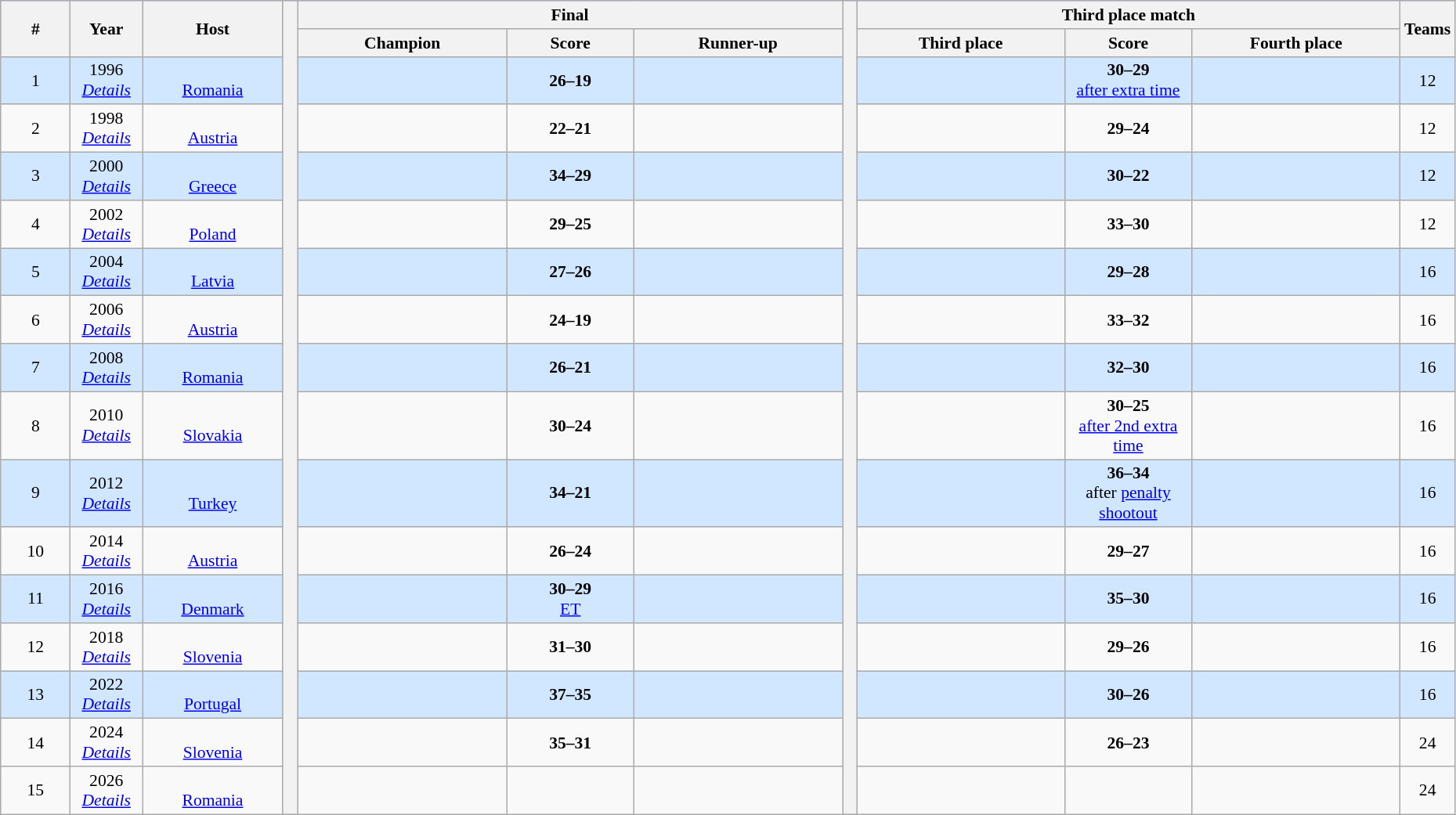<table class="wikitable" style="font-size:90%; width: 98%; text-align: center;">
<tr bgcolor=#C1D8FF>
<th rowspan=2 width=5%>#</th>
<th rowspan=2 width=5%>Year</th>
<th rowspan=2 width=10%>Host</th>
<th width=1% rowspan=17 bgcolor=ffffff></th>
<th colspan=3>Final</th>
<th rowspan="17" width="1%" bgcolor="ffffff"></th>
<th colspan=3>Third place match</th>
<th rowspan=2 width=5%>Teams</th>
</tr>
<tr bgcolor=#EFEFEF>
<th width=15%>Champion</th>
<th width=9%>Score</th>
<th width=15%>Runner-up</th>
<th width=15%>Third place</th>
<th width=9%>Score</th>
<th width=15%>Fourth place</th>
</tr>
<tr bgcolor=#D0E7FF>
<td>1</td>
<td>1996<br><em><a href='#'>Details</a></em></td>
<td><br><a href='#'>Romania</a></td>
<td><strong></strong></td>
<td><strong>26–19</strong></td>
<td></td>
<td></td>
<td><strong>30–29</strong> <br> <a href='#'>after extra time</a></td>
<td></td>
<td>12</td>
</tr>
<tr>
<td>2</td>
<td>1998<br><em><a href='#'>Details</a></em></td>
<td><br><a href='#'>Austria</a></td>
<td><strong></strong></td>
<td><strong>22–21</strong></td>
<td></td>
<td></td>
<td><strong>29–24</strong></td>
<td></td>
<td>12</td>
</tr>
<tr bgcolor=#D0E7FF>
<td>3</td>
<td>2000<br><em><a href='#'>Details</a></em></td>
<td><br><a href='#'>Greece</a></td>
<td><strong></strong></td>
<td><strong>34–29</strong></td>
<td></td>
<td></td>
<td><strong>30–22</strong></td>
<td></td>
<td>12</td>
</tr>
<tr>
<td>4</td>
<td>2002<br><em><a href='#'>Details</a></em></td>
<td><br><a href='#'>Poland</a></td>
<td><strong></strong></td>
<td><strong>29–25</strong></td>
<td></td>
<td></td>
<td><strong>33–30</strong></td>
<td></td>
<td>12</td>
</tr>
<tr bgcolor=#D0E7FF>
<td>5</td>
<td>2004<br><em><a href='#'>Details</a></em></td>
<td><br><a href='#'>Latvia</a></td>
<td><strong></strong></td>
<td><strong>27–26</strong></td>
<td></td>
<td></td>
<td><strong>29–28</strong></td>
<td></td>
<td>16</td>
</tr>
<tr>
<td>6</td>
<td>2006<br><em><a href='#'>Details</a></em></td>
<td><br><a href='#'>Austria</a></td>
<td><strong></strong></td>
<td><strong>24–19</strong></td>
<td></td>
<td></td>
<td><strong>33–32</strong></td>
<td></td>
<td>16</td>
</tr>
<tr bgcolor=#D0E7FF>
<td>7</td>
<td>2008<br><em><a href='#'>Details</a></em></td>
<td><br><a href='#'>Romania</a></td>
<td><strong></strong></td>
<td><strong>26–21</strong></td>
<td></td>
<td></td>
<td><strong>32–30</strong></td>
<td></td>
<td>16</td>
</tr>
<tr>
<td>8</td>
<td>2010<br><em><a href='#'>Details</a></em></td>
<td><br><a href='#'>Slovakia</a></td>
<td><strong></strong></td>
<td><strong>30–24</strong></td>
<td></td>
<td></td>
<td><strong>30–25</strong> <br> <a href='#'>after 2nd extra time</a></td>
<td></td>
<td>16</td>
</tr>
<tr bgcolor=#D0E7FF>
<td>9</td>
<td>2012<br><em><a href='#'>Details</a></em></td>
<td><br><a href='#'>Turkey</a></td>
<td><strong></strong></td>
<td><strong>34–21</strong></td>
<td></td>
<td></td>
<td><strong>36–34</strong> <br> after <a href='#'>penalty shootout</a></td>
<td></td>
<td>16</td>
</tr>
<tr>
<td>10</td>
<td>2014<br><em><a href='#'>Details</a></em></td>
<td><br><a href='#'>Austria</a></td>
<td><strong></strong></td>
<td><strong>26–24</strong></td>
<td></td>
<td></td>
<td><strong>29–27</strong></td>
<td></td>
<td>16</td>
</tr>
<tr bgcolor=#D0E7FF>
<td>11</td>
<td>2016<br><em><a href='#'>Details</a></em></td>
<td><br><a href='#'>Denmark</a></td>
<td><strong></strong></td>
<td><strong>30–29</strong> <br> <a href='#'>ET</a></td>
<td></td>
<td></td>
<td><strong>35–30</strong></td>
<td></td>
<td>16</td>
</tr>
<tr>
<td>12</td>
<td>2018<br><em><a href='#'>Details</a></em></td>
<td><br><a href='#'>Slovenia</a></td>
<td><strong></strong></td>
<td><strong>31–30</strong></td>
<td></td>
<td></td>
<td><strong>29–26</strong></td>
<td></td>
<td>16</td>
</tr>
<tr bgcolor=#D0E7FF>
<td>13</td>
<td>2022<br><em><a href='#'>Details</a></em></td>
<td><br><a href='#'>Portugal</a></td>
<td><strong></strong></td>
<td><strong>37–35</strong></td>
<td></td>
<td></td>
<td><strong>30–26</strong></td>
<td></td>
<td>16</td>
</tr>
<tr>
<td>14</td>
<td>2024<br><em><a href='#'>Details</a></em></td>
<td><br><a href='#'>Slovenia</a></td>
<td><strong></strong></td>
<td><strong>35–31</strong></td>
<td></td>
<td></td>
<td><strong>26–23</strong></td>
<td></td>
<td>24</td>
</tr>
<tr>
<td>15</td>
<td>2026<br><em><a href='#'>Details</a></em></td>
<td><br><a href='#'>Romania</a></td>
<td></td>
<td></td>
<td></td>
<td></td>
<td></td>
<td></td>
<td>24</td>
</tr>
</table>
